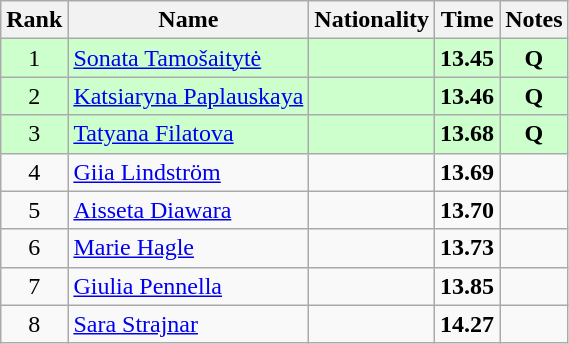<table class="wikitable sortable" style="text-align:center">
<tr>
<th>Rank</th>
<th>Name</th>
<th>Nationality</th>
<th>Time</th>
<th>Notes</th>
</tr>
<tr bgcolor=ccffcc>
<td>1</td>
<td align=left><a href='#'>Sonata Tamošaitytė</a></td>
<td align=left></td>
<td><strong>13.45</strong></td>
<td><strong>Q</strong></td>
</tr>
<tr bgcolor=ccffcc>
<td>2</td>
<td align=left><a href='#'>Katsiaryna Paplauskaya</a></td>
<td align=left></td>
<td><strong>13.46</strong></td>
<td><strong>Q</strong></td>
</tr>
<tr bgcolor=ccffcc>
<td>3</td>
<td align=left><a href='#'>Tatyana Filatova</a></td>
<td align=left></td>
<td><strong>13.68</strong></td>
<td><strong>Q</strong></td>
</tr>
<tr>
<td>4</td>
<td align=left><a href='#'>Giia Lindström</a></td>
<td align=left></td>
<td><strong>13.69</strong></td>
<td></td>
</tr>
<tr>
<td>5</td>
<td align=left><a href='#'>Aisseta Diawara</a></td>
<td align=left></td>
<td><strong>13.70</strong></td>
<td></td>
</tr>
<tr>
<td>6</td>
<td align=left><a href='#'>Marie Hagle</a></td>
<td align=left></td>
<td><strong>13.73</strong></td>
<td></td>
</tr>
<tr>
<td>7</td>
<td align=left><a href='#'>Giulia Pennella</a></td>
<td align=left></td>
<td><strong>13.85</strong></td>
<td></td>
</tr>
<tr>
<td>8</td>
<td align=left><a href='#'>Sara Strajnar</a></td>
<td align=left></td>
<td><strong>14.27</strong></td>
<td></td>
</tr>
</table>
